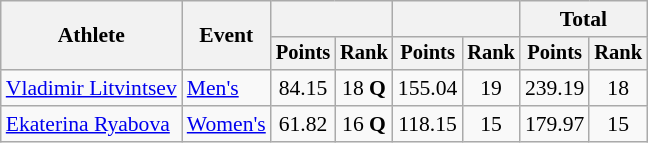<table class=wikitable style=font-size:90%;text-align:center>
<tr>
<th rowspan=2>Athlete</th>
<th rowspan=2>Event</th>
<th colspan=2></th>
<th colspan=2></th>
<th colspan=2>Total</th>
</tr>
<tr style="font-size:95%">
<th>Points</th>
<th>Rank</th>
<th>Points</th>
<th>Rank</th>
<th>Points</th>
<th>Rank</th>
</tr>
<tr>
<td align=left><a href='#'>Vladimir Litvintsev</a></td>
<td align=left><a href='#'>Men's</a></td>
<td>84.15</td>
<td>18 <strong>Q</strong></td>
<td>155.04</td>
<td>19</td>
<td>239.19</td>
<td>18</td>
</tr>
<tr align=center>
<td align=left><a href='#'>Ekaterina Ryabova</a></td>
<td align=left><a href='#'>Women's</a></td>
<td>61.82</td>
<td>16 <strong>Q</strong></td>
<td>118.15</td>
<td>15</td>
<td>179.97</td>
<td>15</td>
</tr>
</table>
